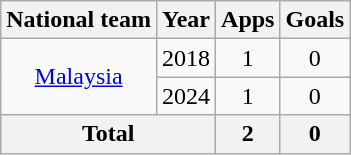<table class=wikitable style="text-align: center;">
<tr>
<th>National team</th>
<th>Year</th>
<th>Apps</th>
<th>Goals</th>
</tr>
<tr>
<td rowspan="2"><a href='#'>Malaysia</a></td>
<td>2018</td>
<td>1</td>
<td>0</td>
</tr>
<tr>
<td>2024</td>
<td>1</td>
<td>0</td>
</tr>
<tr>
<th colspan="2">Total</th>
<th>2</th>
<th>0</th>
</tr>
</table>
